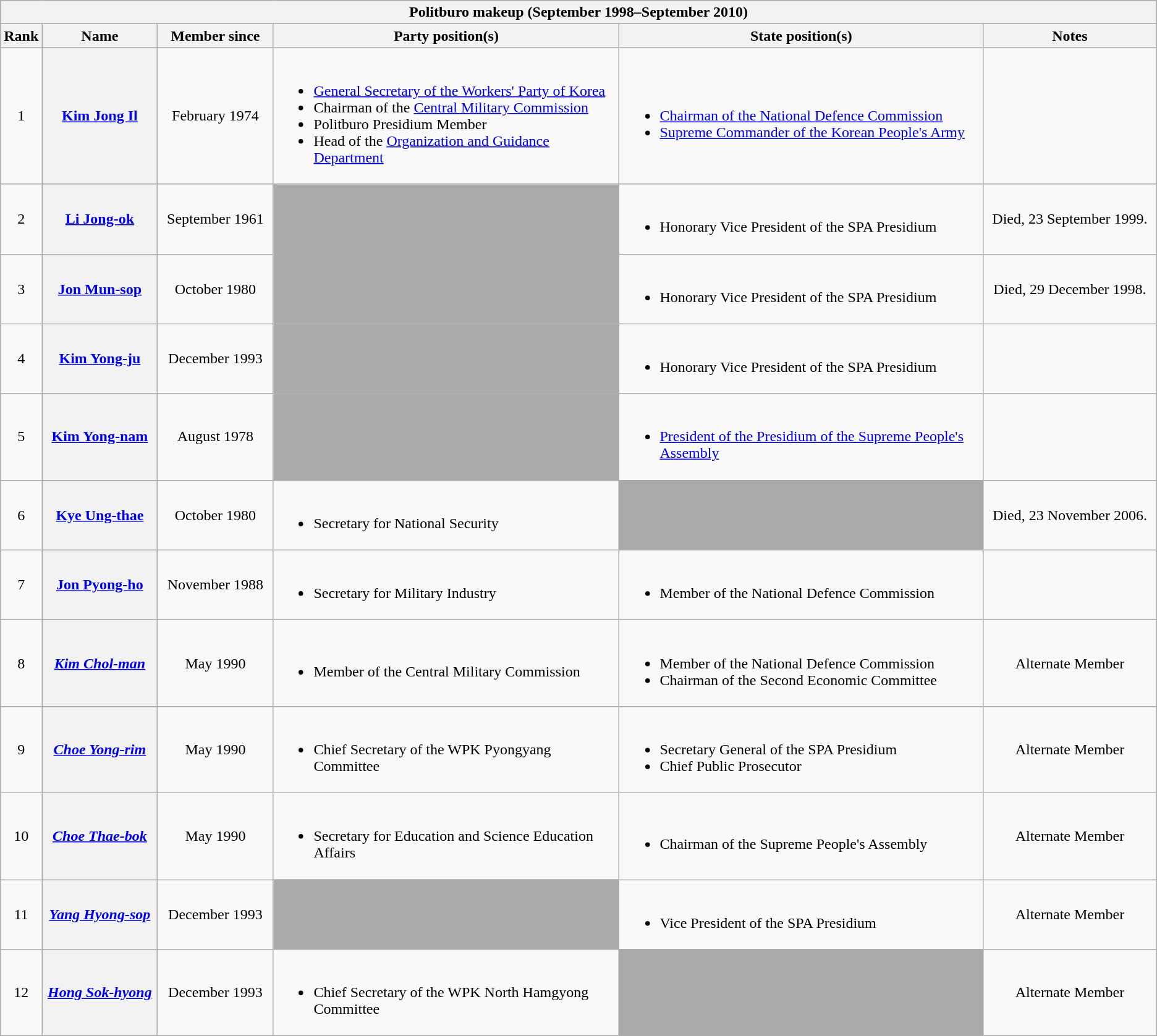<table class="wikitable plainrowheaders collapsible" style="text-align:center;" border="1">
<tr>
<th colspan=6 align="center">Politburo makeup (September 1998–September 2010)</th>
</tr>
<tr>
<th width="1%">Rank</th>
<th width="10%">Name</th>
<th width="10%">Member since</th>
<th>Party position(s)</th>
<th>State position(s)</th>
<th width="15%">Notes</th>
</tr>
<tr>
<td align="center">1</td>
<th scope="row"><a href='#'>Kim Jong Il</a></th>
<td>February 1974</td>
<td align="left"><br><ul><li><a href='#'>General Secretary of the Workers' Party of Korea</a></li><li>Chairman of the <a href='#'>Central Military Commission</a></li><li>Politburo Presidium Member</li><li>Head of the <a href='#'>Organization and Guidance Department</a></li></ul></td>
<td align="left"><br><ul><li><a href='#'>Chairman of the National Defence Commission</a></li><li><a href='#'>Supreme Commander of the Korean People's Army</a></li></ul></td>
<td></td>
</tr>
<tr>
<td align="center">2</td>
<th scope="row"><a href='#'>Li Jong-ok</a></th>
<td>September 1961</td>
<td align="left" bgcolor=#aaaaaa></td>
<td align="left"><br><ul><li>Honorary Vice President of the SPA Presidium</li></ul></td>
<td>Died, 23 September 1999.</td>
</tr>
<tr>
<td align="center">3</td>
<th scope="row"><a href='#'>Jon Mun-sop</a></th>
<td>October 1980</td>
<td align="left" bgcolor=#aaaaaa></td>
<td align="left"><br><ul><li>Honorary Vice President of the SPA Presidium</li></ul></td>
<td>Died, 29 December 1998.</td>
</tr>
<tr>
<td align="center">4</td>
<th scope="row"><a href='#'>Kim Yong-ju</a></th>
<td>December 1993</td>
<td align="left" bgcolor=#aaaaaa></td>
<td align="left"><br><ul><li>Honorary Vice President of the SPA Presidium</li></ul></td>
<td></td>
</tr>
<tr>
<td align="center">5</td>
<th scope="row"><a href='#'>Kim Yong-nam</a></th>
<td>August 1978</td>
<td align="left" bgcolor=#aaaaaa></td>
<td align="left"><br><ul><li><a href='#'>President of the Presidium of the Supreme People's Assembly</a></li></ul></td>
<td></td>
</tr>
<tr>
<td align="center">6</td>
<th scope="row"><a href='#'>Kye Ung-thae</a></th>
<td>October 1980</td>
<td align="left"><br><ul><li>Secretary for National Security</li></ul></td>
<td align="left" bgcolor=#aaaaaa></td>
<td>Died, 23 November 2006.</td>
</tr>
<tr>
<td align="center">7</td>
<th scope="row"><a href='#'>Jon Pyong-ho</a></th>
<td>November 1988</td>
<td align="left"><br><ul><li>Secretary for Military Industry</li></ul></td>
<td align="left"><br><ul><li>Member of the National Defence Commission</li></ul></td>
<td></td>
</tr>
<tr>
<td align="center">8</td>
<th scope="row"><em><a href='#'>Kim Chol-man</a></em></th>
<td>May 1990</td>
<td align="left"><br><ul><li>Member of the Central Military Commission</li></ul></td>
<td align="left"><br><ul><li>Member of the National Defence Commission</li><li>Chairman of the Second Economic Committee</li></ul></td>
<td>Alternate Member</td>
</tr>
<tr>
<td align="center">9</td>
<th scope="row"><em><a href='#'>Choe Yong-rim</a></em></th>
<td>May 1990</td>
<td align="left"><br><ul><li>Chief Secretary of the WPK Pyongyang Committee </li></ul></td>
<td align="left"><br><ul><li>Secretary General of the SPA Presidium </li><li>Chief Public Prosecutor </li></ul></td>
<td>Alternate Member</td>
</tr>
<tr>
<td align="center">10</td>
<th scope="row"><em><a href='#'>Choe Thae-bok</a></em></th>
<td>May 1990</td>
<td align="left"><br><ul><li>Secretary for Education and Science Education Affairs</li></ul></td>
<td align="left"><br><ul><li>Chairman of the Supreme People's Assembly</li></ul></td>
<td>Alternate Member</td>
</tr>
<tr>
<td align="center">11</td>
<th scope="row"><em><a href='#'>Yang Hyong-sop</a></em></th>
<td>December 1993</td>
<td align="left" bgcolor=#aaaaaa></td>
<td align="left"><br><ul><li>Vice President of the SPA Presidium</li></ul></td>
<td>Alternate Member</td>
</tr>
<tr>
<td align="center">12</td>
<th scope="row"><em><a href='#'>Hong Sok-hyong</a></em></th>
<td>December 1993</td>
<td align="left"><br><ul><li>Chief Secretary of the WPK North Hamgyong Committee</li></ul></td>
<td align="left" bgcolor=#aaaaaa></td>
<td>Alternate Member</td>
</tr>
</table>
